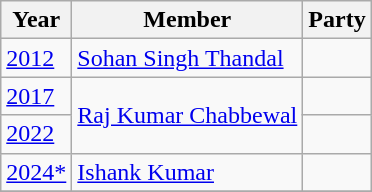<table class="wikitable sortable">
<tr>
<th>Year</th>
<th>Member</th>
<th colspan="2">Party</th>
</tr>
<tr>
<td><a href='#'>2012</a></td>
<td><a href='#'>Sohan Singh Thandal</a></td>
<td></td>
</tr>
<tr>
<td><a href='#'>2017</a></td>
<td rowspan=2><a href='#'>Raj Kumar Chabbewal</a></td>
<td></td>
</tr>
<tr>
<td><a href='#'>2022</a></td>
</tr>
<tr>
<td><a href='#'>2024*</a></td>
<td><a href='#'>Ishank Kumar</a></td>
<td></td>
</tr>
<tr>
</tr>
</table>
